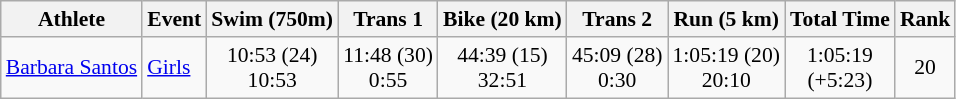<table class="wikitable" style="font-size:90%;">
<tr>
<th>Athlete</th>
<th>Event</th>
<th>Swim (750m)</th>
<th>Trans 1</th>
<th>Bike (20 km)</th>
<th>Trans 2</th>
<th>Run (5 km)</th>
<th>Total Time</th>
<th>Rank</th>
</tr>
<tr align=center>
<td align=left><a href='#'>Barbara Santos</a></td>
<td align=left><a href='#'>Girls</a></td>
<td>10:53 (24)<br>10:53</td>
<td>11:48 (30)<br>0:55</td>
<td>44:39 (15)<br>32:51</td>
<td>45:09 (28)<br>0:30</td>
<td>1:05:19 (20)<br>20:10</td>
<td>1:05:19<br>(+5:23)</td>
<td>20</td>
</tr>
</table>
